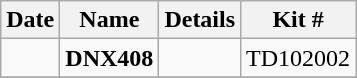<table class="wikitable">
<tr>
<th>Date</th>
<th>Name</th>
<th>Details</th>
<th>Kit #</th>
</tr>
<tr>
<td></td>
<td><strong>DNX408</strong></td>
<td></td>
<td>TD102002</td>
</tr>
<tr>
</tr>
</table>
